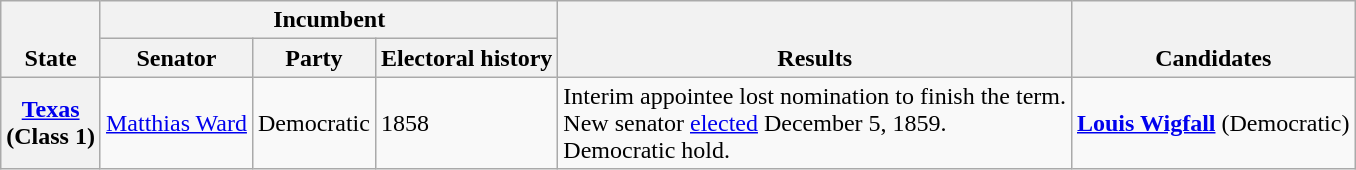<table class=wikitable>
<tr valign=bottom>
<th rowspan=2>State</th>
<th colspan=3>Incumbent</th>
<th rowspan=2>Results</th>
<th rowspan=2>Candidates</th>
</tr>
<tr valign=bottom>
<th>Senator</th>
<th>Party</th>
<th>Electoral history</th>
</tr>
<tr>
<th><a href='#'>Texas</a><br>(Class 1)</th>
<td><a href='#'>Matthias Ward</a></td>
<td>Democratic</td>
<td nowrap>1858 </td>
<td>Interim appointee lost nomination to finish the term.<br>New senator <a href='#'>elected</a> December 5, 1859.<br>Democratic hold.</td>
<td nowrap><strong> <a href='#'>Louis Wigfall</a></strong> (Democratic)<br></td>
</tr>
</table>
